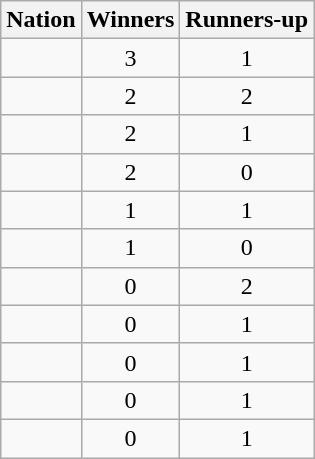<table class="wikitable sortable">
<tr>
<th>Nation</th>
<th>Winners</th>
<th>Runners-up</th>
</tr>
<tr>
<td></td>
<td align=center>3</td>
<td align=center>1</td>
</tr>
<tr>
<td></td>
<td align=center>2</td>
<td align=center>2</td>
</tr>
<tr>
<td></td>
<td align=center>2</td>
<td align=center>1</td>
</tr>
<tr>
<td></td>
<td align=center>2</td>
<td align=center>0</td>
</tr>
<tr>
<td></td>
<td align=center>1</td>
<td align=center>1</td>
</tr>
<tr>
<td></td>
<td align=center>1</td>
<td align=center>0</td>
</tr>
<tr>
<td></td>
<td align=center>0</td>
<td align=center>2</td>
</tr>
<tr>
<td></td>
<td align=center>0</td>
<td align=center>1</td>
</tr>
<tr>
<td></td>
<td align=center>0</td>
<td align=center>1</td>
</tr>
<tr>
<td></td>
<td align=center>0</td>
<td align=center>1</td>
</tr>
<tr>
<td></td>
<td align=center>0</td>
<td align=center>1</td>
</tr>
</table>
